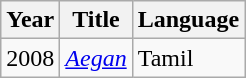<table class="wikitable sortable">
<tr>
<th scope="col">Year</th>
<th scope="col">Title</th>
<th scope="col">Language</th>
</tr>
<tr>
<td>2008</td>
<td><em><a href='#'>Aegan</a></em></td>
<td>Tamil</td>
</tr>
</table>
